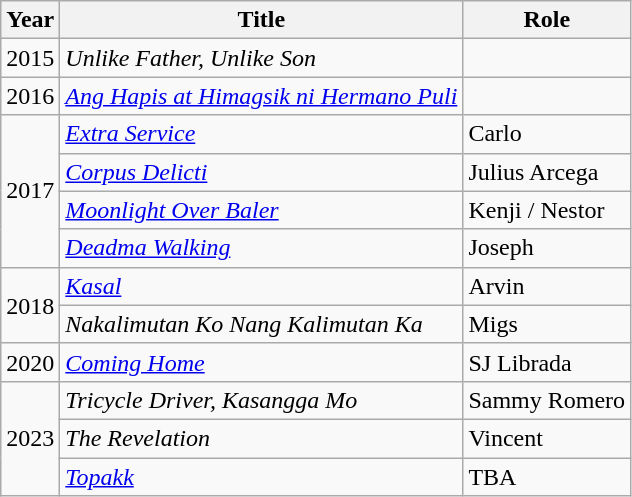<table class="wikitable">
<tr>
<th>Year</th>
<th>Title</th>
<th>Role</th>
</tr>
<tr>
<td>2015</td>
<td><em>Unlike Father, Unlike Son</em></td>
<td></td>
</tr>
<tr>
<td>2016</td>
<td><em><a href='#'>Ang Hapis at Himagsik ni Hermano Puli</a></em></td>
<td></td>
</tr>
<tr>
<td rowspan="4">2017</td>
<td><em><a href='#'>Extra Service</a></em></td>
<td>Carlo</td>
</tr>
<tr>
<td><em><a href='#'>Corpus Delicti</a></em></td>
<td>Julius Arcega</td>
</tr>
<tr>
<td><em><a href='#'>Moonlight Over Baler</a></em></td>
<td>Kenji / Nestor</td>
</tr>
<tr>
<td><em><a href='#'>Deadma Walking</a></em></td>
<td>Joseph</td>
</tr>
<tr>
<td rowspan="2">2018</td>
<td><em><a href='#'>Kasal</a></em></td>
<td>Arvin</td>
</tr>
<tr>
<td><em>Nakalimutan Ko Nang Kalimutan Ka</em></td>
<td>Migs</td>
</tr>
<tr>
<td>2020</td>
<td><em><a href='#'>Coming Home</a></em></td>
<td>SJ Librada</td>
</tr>
<tr>
<td rowspan="3">2023</td>
<td><em>Tricycle Driver, Kasangga Mo</em></td>
<td>Sammy Romero</td>
</tr>
<tr>
<td><em>The Revelation</em></td>
<td>Vincent</td>
</tr>
<tr>
<td><em><a href='#'>Topakk</a></em></td>
<td>TBA</td>
</tr>
</table>
